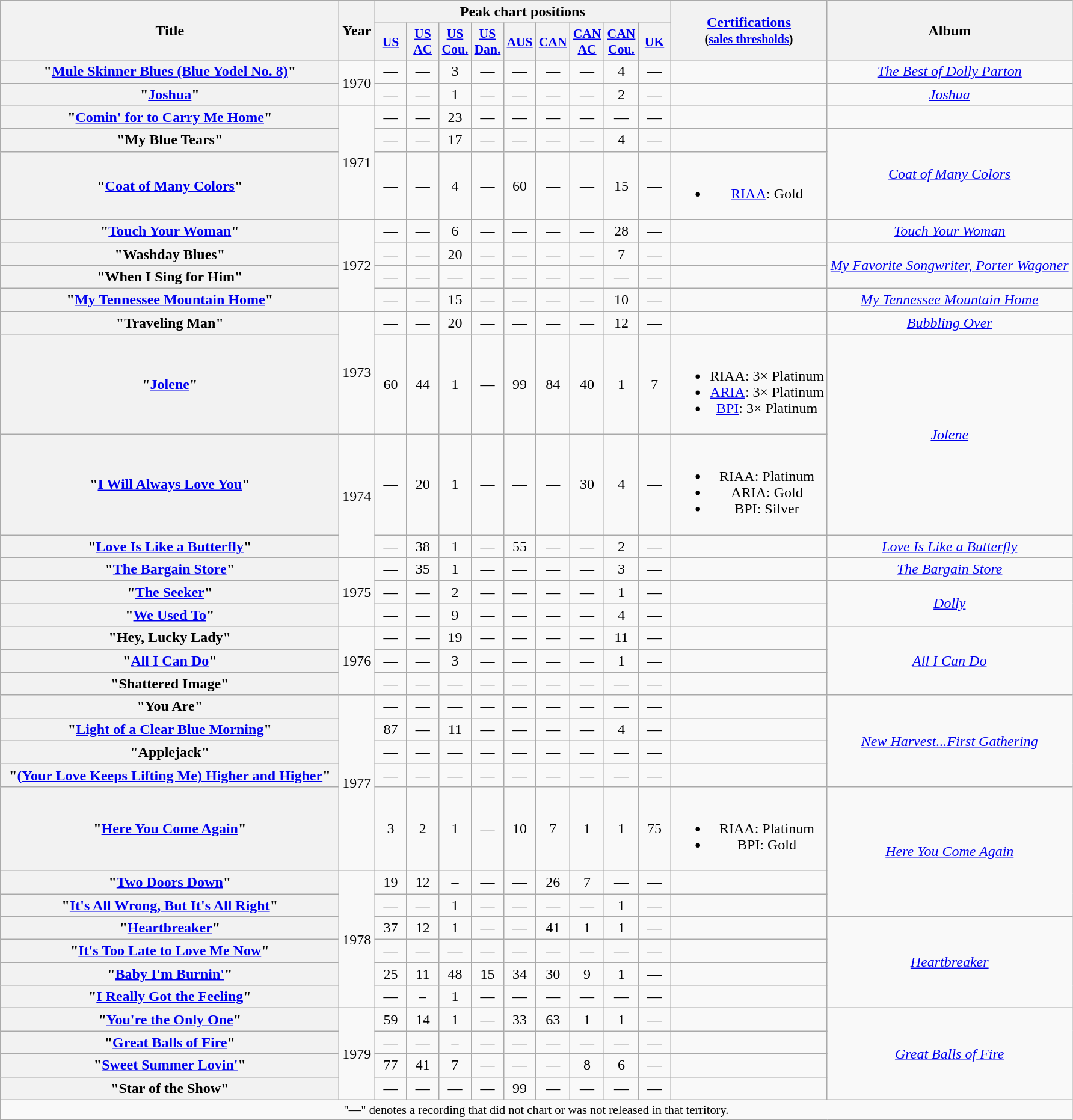<table class="wikitable plainrowheaders" style="text-align:center;">
<tr>
<th scope="col" rowspan="2" style="width:23em;">Title</th>
<th scope="col" rowspan="2">Year</th>
<th scope="col" colspan="9">Peak chart positions</th>
<th scope="col" rowspan="2"><a href='#'>Certifications</a><br><small>(<a href='#'>sales thresholds</a>)</small></th>
<th scope="col" rowspan="2">Album</th>
</tr>
<tr>
<th scope="col" style="width:2em;font-size:90%;"><a href='#'>US</a><br></th>
<th scope="col" style="width:2em;font-size:90%;"><a href='#'>US<br>AC</a><br></th>
<th scope="col" style="width:2em;font-size:90%;"><a href='#'>US<br>Cou.</a><br></th>
<th scope="col" style="width:2em;font-size:90%;"><a href='#'>US<br>Dan.</a><br></th>
<th scope="col" style="width:2em;font-size:90%;"><a href='#'>AUS</a><br></th>
<th scope="col" style="width:2em;font-size:90%;"><a href='#'>CAN</a><br></th>
<th scope="col" style="width:2em;font-size:90%;"><a href='#'>CAN<br>AC</a><br></th>
<th scope="col" style="width:2em;font-size:90%;"><a href='#'>CAN<br>Cou.</a><br></th>
<th scope="col" style="width:2em;font-size:90%;"><a href='#'>UK</a><br></th>
</tr>
<tr>
<th scope="row">"<a href='#'>Mule Skinner Blues (Blue Yodel No. 8)</a>"</th>
<td rowspan="2">1970</td>
<td>—</td>
<td>—</td>
<td>3</td>
<td>—</td>
<td>—</td>
<td>—</td>
<td>—</td>
<td>4</td>
<td>—</td>
<td></td>
<td><em><a href='#'>The Best of Dolly Parton</a></em></td>
</tr>
<tr>
<th scope="row">"<a href='#'>Joshua</a>"</th>
<td>—</td>
<td>—</td>
<td>1</td>
<td>—</td>
<td>—</td>
<td>—</td>
<td>—</td>
<td>2</td>
<td>—</td>
<td></td>
<td><em><a href='#'>Joshua</a></em></td>
</tr>
<tr>
<th scope="row">"<a href='#'>Comin' for to Carry Me Home</a>"</th>
<td rowspan="3">1971</td>
<td>—</td>
<td>—</td>
<td>23</td>
<td>—</td>
<td>—</td>
<td>—</td>
<td>—</td>
<td>—</td>
<td>—</td>
<td></td>
<td></td>
</tr>
<tr>
<th scope="row">"My Blue Tears"</th>
<td>—</td>
<td>—</td>
<td>17</td>
<td>—</td>
<td>—</td>
<td>—</td>
<td>—</td>
<td>4</td>
<td>—</td>
<td></td>
<td rowspan="2"><em><a href='#'>Coat of Many Colors</a></em></td>
</tr>
<tr>
<th scope="row">"<a href='#'>Coat of Many Colors</a>"</th>
<td>—</td>
<td>—</td>
<td>4</td>
<td>—</td>
<td>60</td>
<td>—</td>
<td>—</td>
<td>15</td>
<td>—</td>
<td><br><ul><li><a href='#'>RIAA</a>: Gold</li></ul></td>
</tr>
<tr>
<th scope="row">"<a href='#'>Touch Your Woman</a>"</th>
<td rowspan="4">1972</td>
<td>—</td>
<td>—</td>
<td>6</td>
<td>—</td>
<td>—</td>
<td>—</td>
<td>—</td>
<td>28</td>
<td>—</td>
<td></td>
<td><em><a href='#'>Touch Your Woman</a></em></td>
</tr>
<tr>
<th scope="row">"Washday Blues"</th>
<td>—</td>
<td>—</td>
<td>20</td>
<td>—</td>
<td>—</td>
<td>—</td>
<td>—</td>
<td>7</td>
<td>—</td>
<td></td>
<td rowspan="2"><em><a href='#'>My Favorite Songwriter, Porter Wagoner</a></em></td>
</tr>
<tr>
<th scope="row">"When I Sing for Him"</th>
<td>—</td>
<td>—</td>
<td>—</td>
<td>—</td>
<td>—</td>
<td>—</td>
<td>—</td>
<td>—</td>
<td>—</td>
<td></td>
</tr>
<tr>
<th scope="row">"<a href='#'>My Tennessee Mountain Home</a>"</th>
<td>—</td>
<td>—</td>
<td>15</td>
<td>—</td>
<td>—</td>
<td>—</td>
<td>—</td>
<td>10</td>
<td>—</td>
<td></td>
<td><em><a href='#'>My Tennessee Mountain Home</a></em></td>
</tr>
<tr>
<th scope="row">"Traveling Man"</th>
<td rowspan="2">1973</td>
<td>—</td>
<td>—</td>
<td>20</td>
<td>—</td>
<td>—</td>
<td>—</td>
<td>—</td>
<td>12</td>
<td>—</td>
<td></td>
<td><em><a href='#'>Bubbling Over</a></em></td>
</tr>
<tr>
<th scope="row">"<a href='#'>Jolene</a>"</th>
<td>60</td>
<td>44</td>
<td>1</td>
<td>—</td>
<td>99</td>
<td>84</td>
<td>40</td>
<td>1</td>
<td>7</td>
<td><br><ul><li>RIAA: 3× Platinum</li><li><a href='#'>ARIA</a>: 3× Platinum</li><li><a href='#'>BPI</a>: 3× Platinum</li></ul></td>
<td rowspan="2"><em><a href='#'>Jolene</a></em></td>
</tr>
<tr>
<th scope="row">"<a href='#'>I Will Always Love You</a>"</th>
<td rowspan="2">1974</td>
<td>—</td>
<td>20</td>
<td>1</td>
<td>—</td>
<td>—</td>
<td>—</td>
<td>30</td>
<td>4</td>
<td>—</td>
<td><br><ul><li>RIAA: Platinum</li><li>ARIA: Gold</li><li>BPI: Silver</li></ul></td>
</tr>
<tr>
<th scope="row">"<a href='#'>Love Is Like a Butterfly</a>"</th>
<td>—</td>
<td>38</td>
<td>1</td>
<td>—</td>
<td>55</td>
<td>—</td>
<td>—</td>
<td>2</td>
<td>—</td>
<td></td>
<td><em><a href='#'>Love Is Like a Butterfly</a></em></td>
</tr>
<tr>
<th scope="row">"<a href='#'>The Bargain Store</a>"</th>
<td rowspan="3">1975</td>
<td>—</td>
<td>35</td>
<td>1</td>
<td>—</td>
<td>—</td>
<td>—</td>
<td>—</td>
<td>3</td>
<td>—</td>
<td></td>
<td><em><a href='#'>The Bargain Store</a></em></td>
</tr>
<tr>
<th scope="row">"<a href='#'>The Seeker</a>"</th>
<td>—</td>
<td>—</td>
<td>2</td>
<td>—</td>
<td>—</td>
<td>—</td>
<td>—</td>
<td>1</td>
<td>—</td>
<td></td>
<td rowspan="2"><em><a href='#'>Dolly</a></em></td>
</tr>
<tr>
<th scope="row">"<a href='#'>We Used To</a>"</th>
<td>—</td>
<td>—</td>
<td>9</td>
<td>—</td>
<td>—</td>
<td>—</td>
<td>—</td>
<td>4</td>
<td>—</td>
<td></td>
</tr>
<tr>
<th scope="row">"Hey, Lucky Lady"</th>
<td rowspan="3">1976</td>
<td>—</td>
<td>—</td>
<td>19</td>
<td>—</td>
<td>—</td>
<td>—</td>
<td>—</td>
<td>11</td>
<td>—</td>
<td></td>
<td rowspan="3"><em><a href='#'>All I Can Do</a></em></td>
</tr>
<tr>
<th scope="row">"<a href='#'>All I Can Do</a>"</th>
<td>—</td>
<td>—</td>
<td>3</td>
<td>—</td>
<td>—</td>
<td>—</td>
<td>—</td>
<td>1</td>
<td>—</td>
<td></td>
</tr>
<tr>
<th scope="row">"Shattered Image"</th>
<td>—</td>
<td>—</td>
<td>—</td>
<td>—</td>
<td>—</td>
<td>—</td>
<td>—</td>
<td>—</td>
<td>—</td>
<td></td>
</tr>
<tr>
<th scope="row">"You Are"</th>
<td rowspan="5">1977</td>
<td>—</td>
<td>—</td>
<td>—</td>
<td>—</td>
<td>—</td>
<td>—</td>
<td>—</td>
<td>—</td>
<td>—</td>
<td></td>
<td rowspan = "4"><em><a href='#'>New Harvest...First Gathering</a></em></td>
</tr>
<tr>
<th scope="row">"<a href='#'>Light of a Clear Blue Morning</a>"</th>
<td>87</td>
<td>—</td>
<td>11</td>
<td>—</td>
<td>—</td>
<td>—</td>
<td>—</td>
<td>4</td>
<td>—</td>
<td></td>
</tr>
<tr>
<th scope="row">"Applejack"</th>
<td>—</td>
<td>—</td>
<td>—</td>
<td>—</td>
<td>—</td>
<td>—</td>
<td>—</td>
<td>—</td>
<td>—</td>
<td></td>
</tr>
<tr>
<th scope="row">"<a href='#'>(Your Love Keeps Lifting Me) Higher and Higher</a>"</th>
<td>—</td>
<td>—</td>
<td>—</td>
<td>—</td>
<td>—</td>
<td>—</td>
<td>—</td>
<td>—</td>
<td>—</td>
<td></td>
</tr>
<tr>
<th scope="row">"<a href='#'>Here You Come Again</a>"</th>
<td>3</td>
<td>2</td>
<td>1</td>
<td>—</td>
<td>10</td>
<td>7</td>
<td>1</td>
<td>1</td>
<td>75</td>
<td><br><ul><li>RIAA: Platinum</li><li>BPI: Gold</li></ul></td>
<td rowspan="3"><em><a href='#'>Here You Come Again</a></em></td>
</tr>
<tr>
<th scope="row">"<a href='#'>Two Doors Down</a>"</th>
<td rowspan="6">1978</td>
<td>19</td>
<td>12</td>
<td>–</td>
<td>—</td>
<td>—</td>
<td>26</td>
<td>7</td>
<td>—</td>
<td>—</td>
<td></td>
</tr>
<tr>
<th scope="row">"<a href='#'>It's All Wrong, But It's All Right</a>"</th>
<td>—</td>
<td>—</td>
<td>1</td>
<td>—</td>
<td>—</td>
<td>—</td>
<td>—</td>
<td>1</td>
<td>—</td>
<td></td>
</tr>
<tr>
<th scope="row">"<a href='#'>Heartbreaker</a>"</th>
<td>37</td>
<td>12</td>
<td>1</td>
<td>—</td>
<td>—</td>
<td>41</td>
<td>1</td>
<td>1</td>
<td>—</td>
<td></td>
<td rowspan="4"><em><a href='#'>Heartbreaker</a></em></td>
</tr>
<tr>
<th scope="row">"<a href='#'>It's Too Late to Love Me Now</a>"</th>
<td>—</td>
<td>—</td>
<td>—</td>
<td>—</td>
<td>—</td>
<td>—</td>
<td>—</td>
<td>—</td>
<td>—</td>
<td></td>
</tr>
<tr>
<th scope="row">"<a href='#'>Baby I'm Burnin'</a>"</th>
<td>25</td>
<td>11</td>
<td>48</td>
<td>15</td>
<td>34</td>
<td>30</td>
<td>9</td>
<td>1</td>
<td>—</td>
<td></td>
</tr>
<tr>
<th scope="row">"<a href='#'>I Really Got the Feeling</a>"</th>
<td>—</td>
<td>–</td>
<td>1</td>
<td>—</td>
<td>—</td>
<td>—</td>
<td>—</td>
<td>—</td>
<td>—</td>
<td></td>
</tr>
<tr>
<th scope="row">"<a href='#'>You're the Only One</a>"</th>
<td rowspan="4">1979</td>
<td>59</td>
<td>14</td>
<td>1</td>
<td>—</td>
<td>33</td>
<td>63</td>
<td>1</td>
<td>1</td>
<td>—</td>
<td></td>
<td rowspan="4"><em><a href='#'>Great Balls of Fire</a></em></td>
</tr>
<tr>
<th scope="row">"<a href='#'>Great Balls of Fire</a>"</th>
<td>—</td>
<td>—</td>
<td>–</td>
<td>—</td>
<td>—</td>
<td>—</td>
<td>—</td>
<td>—</td>
<td>—</td>
<td></td>
</tr>
<tr>
<th scope="row">"<a href='#'>Sweet Summer Lovin'</a>"</th>
<td>77</td>
<td>41</td>
<td>7</td>
<td>—</td>
<td>—</td>
<td>—</td>
<td>8</td>
<td>6</td>
<td>—</td>
<td></td>
</tr>
<tr>
<th scope="row">"Star of the Show"</th>
<td>—</td>
<td>—</td>
<td>—</td>
<td>—</td>
<td>99</td>
<td>—</td>
<td>—</td>
<td>—</td>
<td>—</td>
<td></td>
</tr>
<tr>
<td colspan="14" style="font-size:85%">"—" denotes a recording that did not chart or was not released in that territory.</td>
</tr>
</table>
